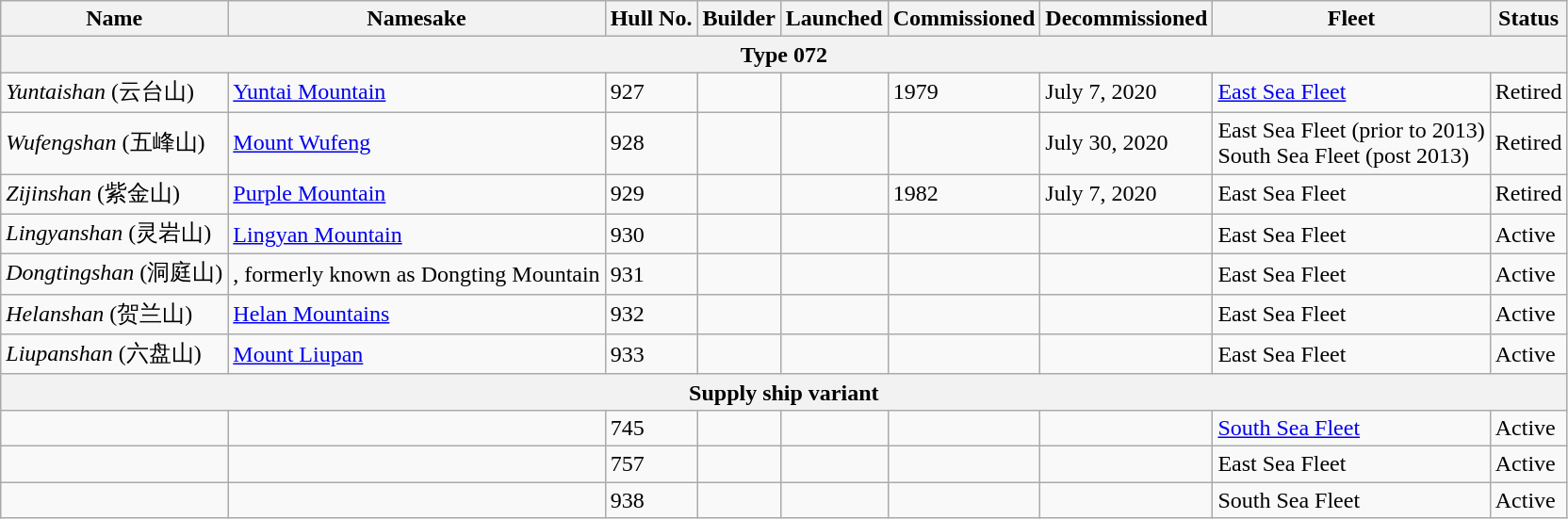<table class="wikitable">
<tr>
<th>Name</th>
<th>Namesake</th>
<th>Hull No.</th>
<th>Builder</th>
<th>Launched</th>
<th>Commissioned</th>
<th>Decommissioned</th>
<th>Fleet</th>
<th>Status</th>
</tr>
<tr>
<th colspan="9">Type 072</th>
</tr>
<tr>
<td><em>Yuntaishan</em> (云台山)</td>
<td><a href='#'>Yuntai Mountain</a></td>
<td>927</td>
<td></td>
<td></td>
<td>1979</td>
<td>July 7, 2020</td>
<td><a href='#'>East Sea Fleet</a></td>
<td>Retired</td>
</tr>
<tr>
<td><em>Wufengshan</em> (五峰山)</td>
<td><a href='#'>Mount Wufeng</a></td>
<td>928</td>
<td></td>
<td></td>
<td></td>
<td>July 30, 2020</td>
<td>East Sea Fleet (prior to 2013)<br>South Sea Fleet (post 2013)</td>
<td>Retired</td>
</tr>
<tr>
<td><em>Zijinshan</em> (紫金山)</td>
<td><a href='#'>Purple Mountain</a></td>
<td>929</td>
<td></td>
<td></td>
<td>1982</td>
<td>July 7, 2020</td>
<td>East Sea Fleet</td>
<td>Retired</td>
</tr>
<tr>
<td><em>Lingyanshan</em> (灵岩山)</td>
<td><a href='#'>Lingyan Mountain</a></td>
<td>930</td>
<td></td>
<td></td>
<td></td>
<td></td>
<td>East Sea Fleet</td>
<td>Active</td>
</tr>
<tr>
<td><em>Dongtingshan</em> (洞庭山)</td>
<td>, formerly known as Dongting Mountain</td>
<td>931</td>
<td></td>
<td></td>
<td></td>
<td></td>
<td>East Sea Fleet</td>
<td>Active</td>
</tr>
<tr>
<td><em>Helanshan</em> (贺兰山)</td>
<td><a href='#'>Helan Mountains</a></td>
<td>932</td>
<td></td>
<td></td>
<td></td>
<td></td>
<td>East Sea Fleet</td>
<td>Active</td>
</tr>
<tr>
<td><em>Liupanshan</em> (六盘山)</td>
<td><a href='#'>Mount Liupan</a></td>
<td>933</td>
<td></td>
<td></td>
<td></td>
<td></td>
<td>East Sea Fleet</td>
<td>Active</td>
</tr>
<tr>
<th colspan="9">Supply ship variant</th>
</tr>
<tr>
<td></td>
<td></td>
<td>745</td>
<td></td>
<td></td>
<td></td>
<td></td>
<td><a href='#'>South Sea Fleet</a></td>
<td>Active</td>
</tr>
<tr>
<td></td>
<td></td>
<td>757</td>
<td></td>
<td></td>
<td></td>
<td></td>
<td>East Sea Fleet</td>
<td>Active</td>
</tr>
<tr>
<td></td>
<td></td>
<td>938</td>
<td></td>
<td></td>
<td></td>
<td></td>
<td>South Sea Fleet</td>
<td>Active</td>
</tr>
</table>
